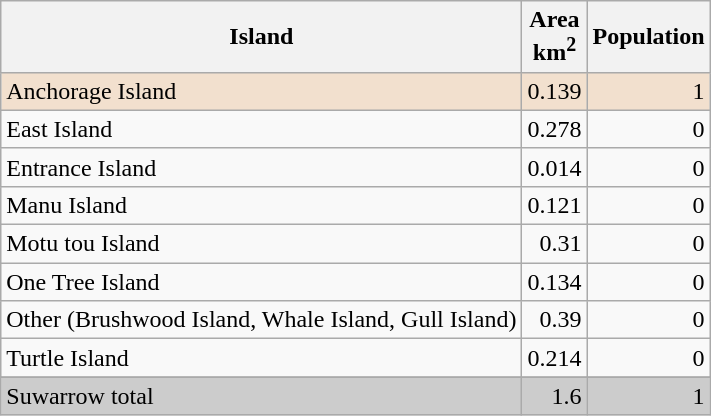<table class="wikitable sortable">
<tr>
<th>Island</th>
<th>Area<br>km<sup>2</sup></th>
<th>Population</th>
</tr>
<tr style="background:#F2E0CE;">
<td>Anchorage Island</td>
<td align="right">0.139</td>
<td align="right">1</td>
</tr>
<tr>
<td>East Island</td>
<td align="right">0.278</td>
<td align="right">0</td>
</tr>
<tr>
<td>Entrance Island</td>
<td align="right">0.014</td>
<td align="right">0</td>
</tr>
<tr>
<td>Manu Island</td>
<td align="right">0.121</td>
<td align="right">0</td>
</tr>
<tr>
<td>Motu tou Island</td>
<td align="right">0.31</td>
<td align="right">0</td>
</tr>
<tr>
<td>One Tree Island</td>
<td align="right">0.134</td>
<td align="right">0</td>
</tr>
<tr>
<td>Other (Brushwood Island, Whale Island, Gull Island)</td>
<td align="right">0.39</td>
<td align="right">0</td>
</tr>
<tr>
<td>Turtle Island</td>
<td align="right">0.214</td>
<td align="right">0</td>
</tr>
<tr>
</tr>
<tr style="background:#CCC;" | class="sortbottom">
<td>Suwarrow total</td>
<td align="right">1.6</td>
<td align="right">1</td>
</tr>
</table>
